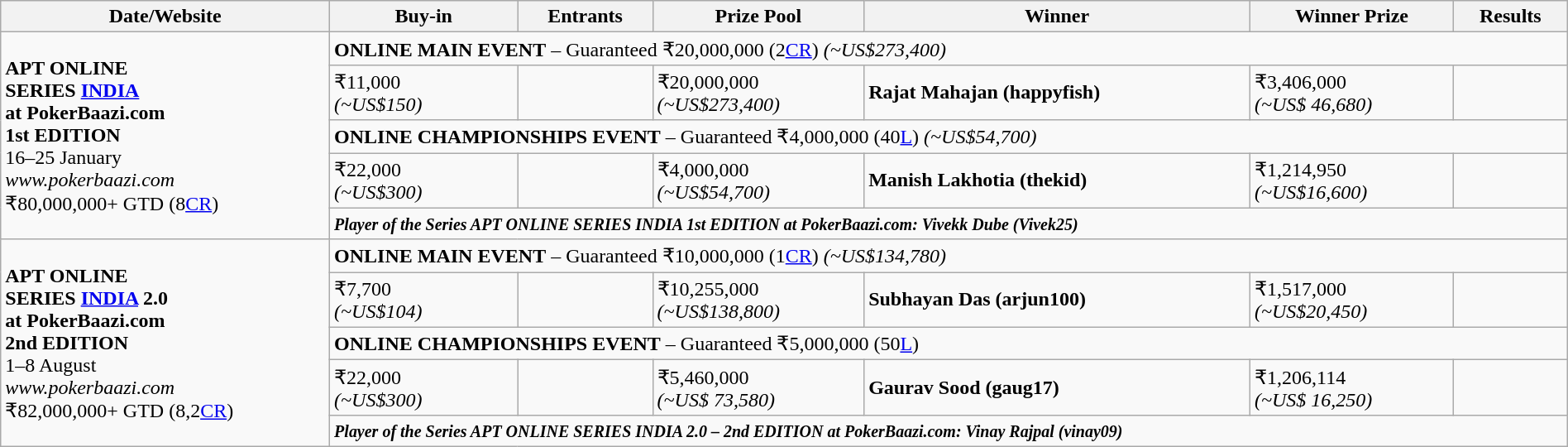<table class="wikitable" width="100%">
<tr>
<th width="21%">Date/Website</th>
<th width="12%">Buy-in</th>
<th !width="11%">Entrants</th>
<th !width="14%">Prize Pool</th>
<th !width="18%">Winner</th>
<th !width="14%">Winner Prize</th>
<th !width="11%">Results</th>
</tr>
<tr>
<td rowspan="5"> <strong>APT ONLINE<br>SERIES <a href='#'>INDIA</a><br>at PokerBaazi.com<br>1st EDITION</strong><br>16–25 January<br><em>www.pokerbaazi.com</em><br>₹80,000,000+ GTD (8<a href='#'>CR</a>)<br></td>
<td colspan="6"><strong>ONLINE MAIN EVENT</strong> – Guaranteed ₹20,000,000 (2<a href='#'>CR</a>) <em>(~US$273,400)</em></td>
</tr>
<tr>
<td>₹11,000<br><em>(~US$150)</em></td>
<td></td>
<td>₹20,000,000<br><em>(~US$273,400)</em></td>
<td> <strong>Rajat Mahajan (happyfish)</strong></td>
<td>₹3,406,000<br><em>(~US$ 46,680)</em></td>
<td></td>
</tr>
<tr>
<td colspan="6"><strong>ONLINE CHAMPIONSHIPS EVENT</strong> – Guaranteed ₹4,000,000 (40<a href='#'>L</a>) <em>(~US$54,700)</em></td>
</tr>
<tr>
<td>₹22,000<br><em>(~US$300)</em></td>
<td></td>
<td>₹4,000,000<br><em>(~US$54,700)</em></td>
<td> <strong>Manish Lakhotia (thekid)</strong></td>
<td>₹1,214,950<br><em>(~US$16,600)</em></td>
<td></td>
</tr>
<tr>
<td colspan="6"><small><strong><em>Player of the Series<strong> APT ONLINE SERIES INDIA 1st EDITION at PokerBaazi.com:  </strong>Vivekk Dube (Vivek25)</em></strong></small></td>
</tr>
<tr>
<td rowspan="5"> <strong>APT ONLINE<br>SERIES <a href='#'>INDIA</a> 2.0<br>at PokerBaazi.com<br>2nd EDITION</strong><br>1–8 August<br><em>www.pokerbaazi.com</em><br>₹82,000,000+ GTD (8,2<a href='#'>CR</a>)<br></td>
<td colspan="6"><strong>ONLINE MAIN EVENT</strong> – Guaranteed ₹10,000,000 (1<a href='#'>CR</a>) <em>(~US$134,780)</em></td>
</tr>
<tr>
<td>₹7,700<br><em>(~US$104)</em></td>
<td></td>
<td>₹10,255,000<br><em>(~US$138,800)</em></td>
<td> <strong>Subhayan Das (arjun100)</strong></td>
<td>₹1,517,000<br><em>(~US$20,450)</em></td>
<td></td>
</tr>
<tr>
<td colspan="6"><strong>ONLINE CHAMPIONSHIPS EVENT</strong> – Guaranteed ₹5,000,000 (50<a href='#'>L</a>)</td>
</tr>
<tr>
<td>₹22,000<br><em>(~US$300)</em></td>
<td></td>
<td>₹5,460,000<br><em>(~US$ 73,580)</em></td>
<td> <strong>Gaurav Sood (gaug17)</strong></td>
<td>₹1,206,114<br><em>(~US$ 16,250)</em></td>
<td></td>
</tr>
<tr>
<td colspan="6"><small><strong><em>Player of the Series<strong> APT ONLINE SERIES INDIA 2.0 – 2nd EDITION at PokerBaazi.com:  </strong>Vinay Rajpal (vinay09)</em></strong></small></td>
</tr>
</table>
